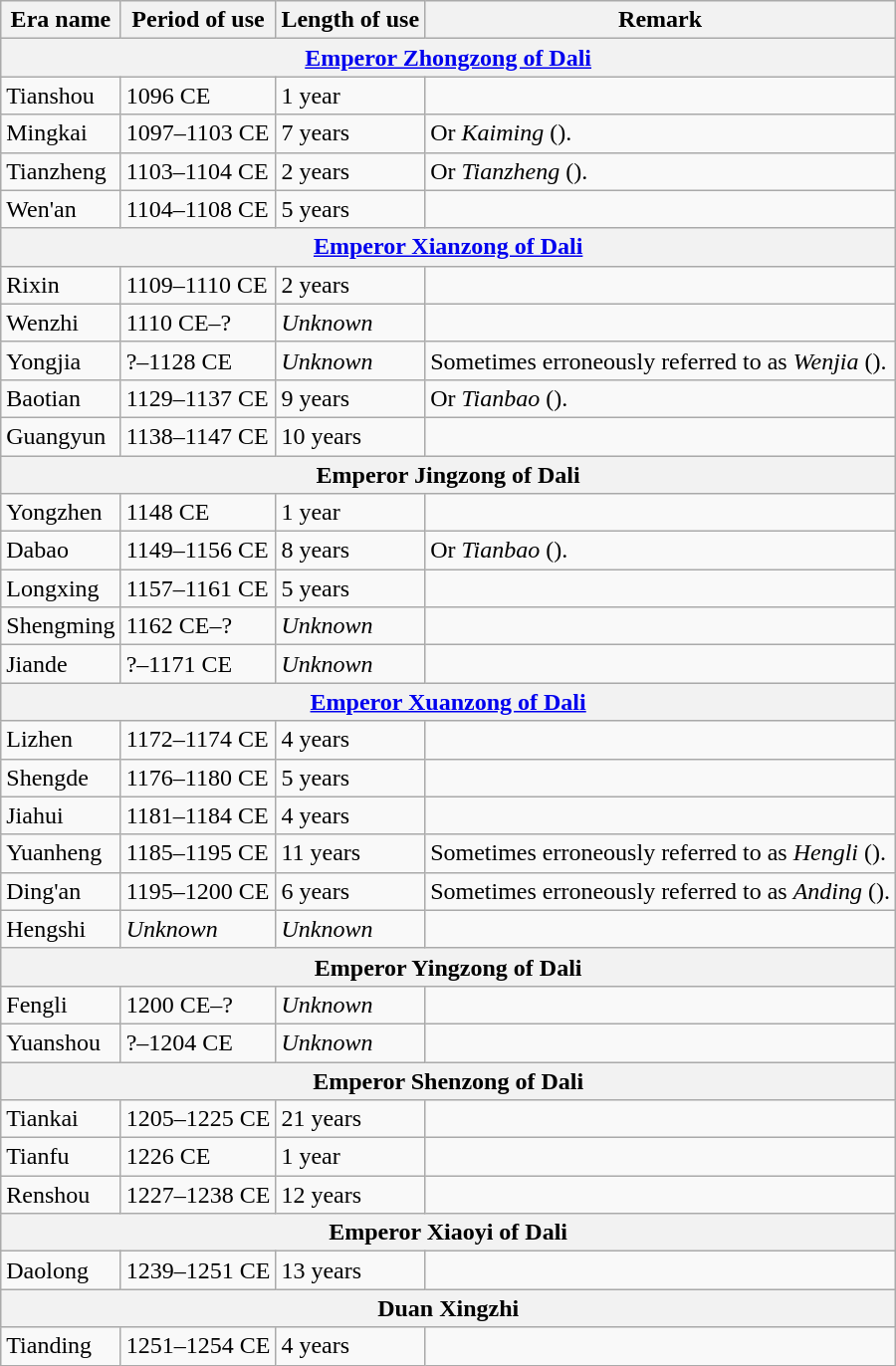<table class="wikitable">
<tr>
<th>Era name</th>
<th>Period of use</th>
<th>Length of use</th>
<th>Remark</th>
</tr>
<tr>
<th colspan="4"><a href='#'>Emperor Zhongzong of Dali</a><br></th>
</tr>
<tr>
<td>Tianshou<br></td>
<td>1096 CE</td>
<td>1 year</td>
<td></td>
</tr>
<tr>
<td>Mingkai<br></td>
<td>1097–1103 CE</td>
<td>7 years</td>
<td>Or <em>Kaiming</em> ().</td>
</tr>
<tr>
<td>Tianzheng<br></td>
<td>1103–1104 CE</td>
<td>2 years</td>
<td>Or <em>Tianzheng</em> ().</td>
</tr>
<tr>
<td>Wen'an<br></td>
<td>1104–1108 CE</td>
<td>5 years</td>
<td></td>
</tr>
<tr>
<th colspan="4"><a href='#'>Emperor Xianzong of Dali</a><br></th>
</tr>
<tr>
<td>Rixin<br></td>
<td>1109–1110 CE</td>
<td>2 years</td>
<td></td>
</tr>
<tr>
<td>Wenzhi<br></td>
<td>1110 CE–?</td>
<td><em>Unknown</em></td>
<td></td>
</tr>
<tr>
<td>Yongjia<br></td>
<td>?–1128 CE</td>
<td><em>Unknown</em></td>
<td>Sometimes erroneously referred to as <em>Wenjia</em> ().</td>
</tr>
<tr>
<td>Baotian<br></td>
<td>1129–1137 CE</td>
<td>9 years</td>
<td>Or <em>Tianbao</em> ().</td>
</tr>
<tr>
<td>Guangyun<br></td>
<td>1138–1147 CE</td>
<td>10 years</td>
<td></td>
</tr>
<tr>
<th colspan="4">Emperor Jingzong of Dali<br></th>
</tr>
<tr>
<td>Yongzhen<br></td>
<td>1148 CE</td>
<td>1 year</td>
<td></td>
</tr>
<tr>
<td>Dabao<br></td>
<td>1149–1156 CE</td>
<td>8 years</td>
<td>Or <em>Tianbao</em> ().</td>
</tr>
<tr>
<td>Longxing<br></td>
<td>1157–1161 CE</td>
<td>5 years</td>
<td></td>
</tr>
<tr>
<td>Shengming<br></td>
<td>1162 CE–?</td>
<td><em>Unknown</em></td>
<td></td>
</tr>
<tr>
<td>Jiande<br></td>
<td>?–1171 CE</td>
<td><em>Unknown</em></td>
<td></td>
</tr>
<tr>
<th colspan="4"><a href='#'>Emperor Xuanzong of Dali</a><br></th>
</tr>
<tr>
<td>Lizhen<br></td>
<td>1172–1174 CE</td>
<td>4 years</td>
<td></td>
</tr>
<tr>
<td>Shengde<br></td>
<td>1176–1180 CE</td>
<td>5 years</td>
<td></td>
</tr>
<tr>
<td>Jiahui<br></td>
<td>1181–1184 CE</td>
<td>4 years</td>
<td></td>
</tr>
<tr>
<td>Yuanheng<br></td>
<td>1185–1195 CE</td>
<td>11 years</td>
<td>Sometimes erroneously referred to as <em>Hengli</em> ().</td>
</tr>
<tr>
<td>Ding'an<br></td>
<td>1195–1200 CE</td>
<td>6 years</td>
<td>Sometimes erroneously referred to as <em>Anding</em> ().</td>
</tr>
<tr>
<td>Hengshi<br></td>
<td><em>Unknown</em></td>
<td><em>Unknown</em></td>
<td></td>
</tr>
<tr>
<th colspan="4">Emperor Yingzong of Dali<br></th>
</tr>
<tr>
<td>Fengli<br></td>
<td>1200 CE–?</td>
<td><em>Unknown</em></td>
<td></td>
</tr>
<tr>
<td>Yuanshou<br></td>
<td>?–1204 CE</td>
<td><em>Unknown</em></td>
<td></td>
</tr>
<tr>
<th colspan="4">Emperor Shenzong of Dali<br></th>
</tr>
<tr>
<td>Tiankai<br></td>
<td>1205–1225 CE</td>
<td>21 years</td>
<td></td>
</tr>
<tr>
<td>Tianfu<br></td>
<td>1226 CE</td>
<td>1 year</td>
<td></td>
</tr>
<tr>
<td>Renshou<br></td>
<td>1227–1238 CE</td>
<td>12 years</td>
<td></td>
</tr>
<tr>
<th colspan="4">Emperor Xiaoyi of Dali<br></th>
</tr>
<tr>
<td>Daolong<br></td>
<td>1239–1251 CE</td>
<td>13 years</td>
<td></td>
</tr>
<tr>
<th colspan="4">Duan Xingzhi<br></th>
</tr>
<tr>
<td>Tianding<br></td>
<td>1251–1254 CE</td>
<td>4 years</td>
<td></td>
</tr>
</table>
